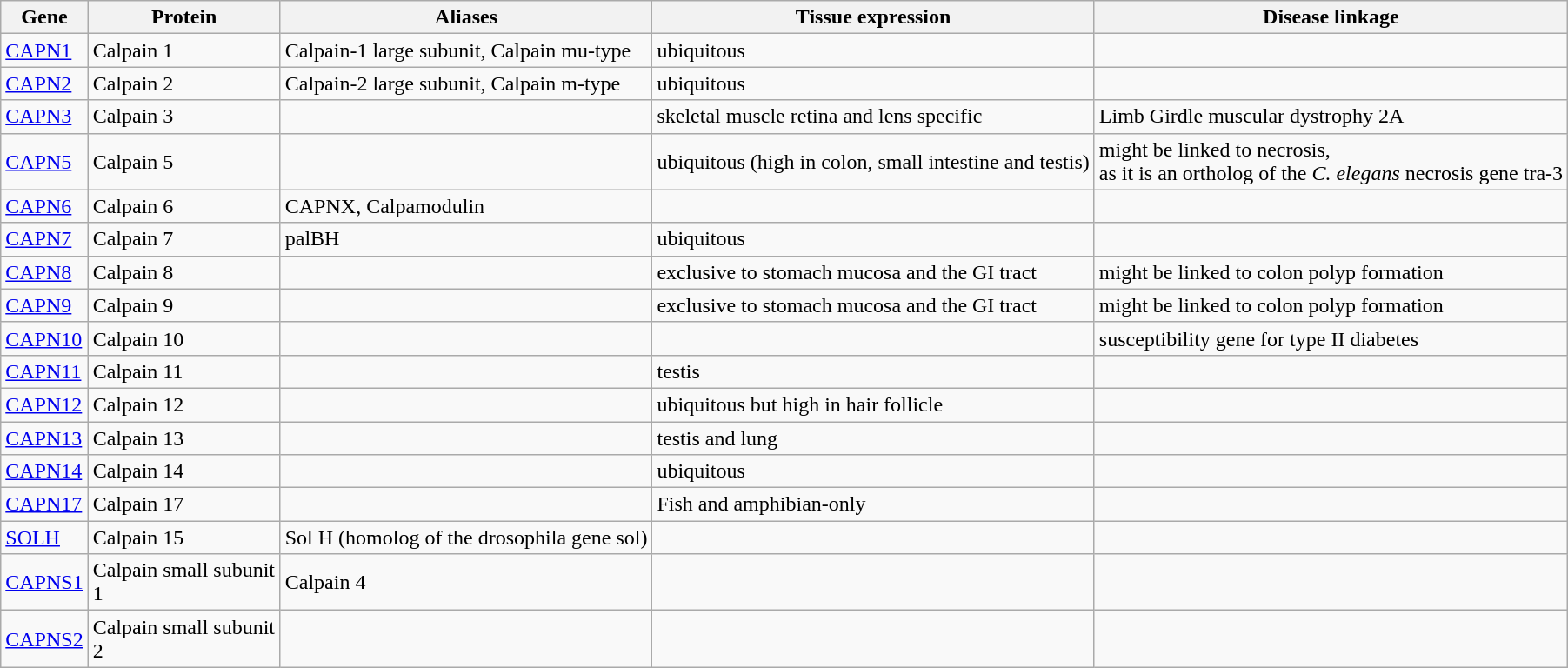<table class="wikitable">
<tr>
<th>Gene</th>
<th style="width: 140px;">Protein</th>
<th>Aliases</th>
<th>Tissue expression</th>
<th>Disease linkage</th>
</tr>
<tr>
<td><a href='#'>CAPN1</a></td>
<td>Calpain 1</td>
<td>Calpain-1 large subunit, Calpain mu-type</td>
<td>ubiquitous</td>
<td></td>
</tr>
<tr>
<td><a href='#'>CAPN2</a></td>
<td>Calpain 2</td>
<td>Calpain-2 large subunit, Calpain m-type</td>
<td>ubiquitous</td>
<td></td>
</tr>
<tr>
<td><a href='#'>CAPN3</a></td>
<td>Calpain 3</td>
<td></td>
<td>skeletal muscle retina and lens specific</td>
<td>Limb Girdle muscular dystrophy 2A</td>
</tr>
<tr>
<td><a href='#'>CAPN5</a></td>
<td>Calpain 5</td>
<td></td>
<td>ubiquitous (high in colon, small intestine and testis)</td>
<td>might be linked to necrosis,<br>as it is an ortholog of the <em>C. elegans</em> necrosis gene tra-3</td>
</tr>
<tr>
<td><a href='#'>CAPN6</a></td>
<td>Calpain 6</td>
<td>CAPNX, Calpamodulin</td>
<td></td>
<td></td>
</tr>
<tr>
<td><a href='#'>CAPN7</a></td>
<td>Calpain 7</td>
<td>palBH</td>
<td>ubiquitous</td>
<td></td>
</tr>
<tr>
<td><a href='#'>CAPN8</a></td>
<td>Calpain 8</td>
<td></td>
<td>exclusive to stomach mucosa and the GI tract</td>
<td>might be linked to colon polyp formation</td>
</tr>
<tr>
<td><a href='#'>CAPN9</a></td>
<td>Calpain 9</td>
<td></td>
<td>exclusive to stomach mucosa and the GI tract</td>
<td>might be linked to colon polyp formation</td>
</tr>
<tr>
<td><a href='#'>CAPN10</a></td>
<td>Calpain 10</td>
<td></td>
<td></td>
<td>susceptibility gene for type II diabetes</td>
</tr>
<tr>
<td><a href='#'>CAPN11</a></td>
<td>Calpain 11</td>
<td></td>
<td>testis</td>
<td></td>
</tr>
<tr>
<td><a href='#'>CAPN12</a></td>
<td>Calpain 12</td>
<td></td>
<td>ubiquitous but high in hair follicle</td>
<td></td>
</tr>
<tr>
<td><a href='#'>CAPN13</a></td>
<td>Calpain 13</td>
<td></td>
<td>testis and lung</td>
<td></td>
</tr>
<tr>
<td><a href='#'>CAPN14</a></td>
<td>Calpain 14</td>
<td></td>
<td>ubiquitous</td>
<td></td>
</tr>
<tr>
<td><a href='#'>CAPN17</a></td>
<td>Calpain 17</td>
<td></td>
<td>Fish and amphibian-only</td>
<td></td>
</tr>
<tr>
<td><a href='#'>SOLH</a></td>
<td>Calpain 15</td>
<td>Sol H (homolog of the drosophila gene sol)</td>
<td></td>
<td></td>
</tr>
<tr>
<td><a href='#'>CAPNS1</a></td>
<td>Calpain small subunit 1</td>
<td>Calpain 4</td>
<td></td>
<td></td>
</tr>
<tr>
<td><a href='#'>CAPNS2</a></td>
<td>Calpain small subunit 2</td>
<td></td>
<td></td>
<td></td>
</tr>
</table>
